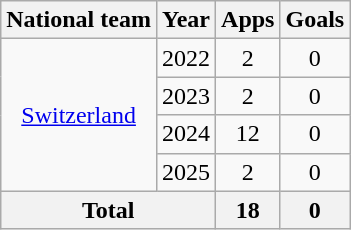<table class="wikitable" style="text-align:center">
<tr>
<th>National team</th>
<th>Year</th>
<th>Apps</th>
<th>Goals</th>
</tr>
<tr>
<td rowspan="4"><a href='#'>Switzerland</a></td>
<td>2022</td>
<td>2</td>
<td>0</td>
</tr>
<tr>
<td>2023</td>
<td>2</td>
<td>0</td>
</tr>
<tr>
<td>2024</td>
<td>12</td>
<td>0</td>
</tr>
<tr>
<td>2025</td>
<td>2</td>
<td>0</td>
</tr>
<tr>
<th colspan="2">Total</th>
<th>18</th>
<th>0</th>
</tr>
</table>
